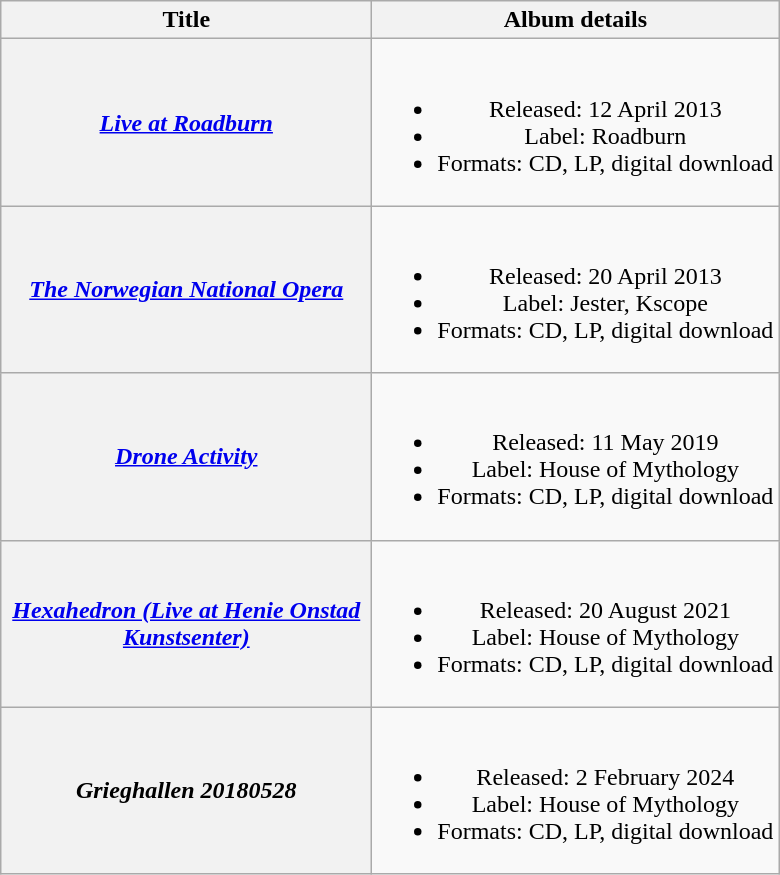<table class="wikitable plainrowheaders" style="text-align:center;">
<tr>
<th scope="col" style="width:15em;">Title</th>
<th scope="col">Album details</th>
</tr>
<tr>
<th scope="row"><em><a href='#'>Live at Roadburn</a></em></th>
<td><br><ul><li>Released: 12 April 2013</li><li>Label: Roadburn</li><li>Formats: CD, LP, digital download</li></ul></td>
</tr>
<tr>
<th scope="row"><em><a href='#'>The Norwegian National Opera</a></em></th>
<td><br><ul><li>Released: 20 April 2013</li><li>Label: Jester, Kscope</li><li>Formats: CD, LP, digital download</li></ul></td>
</tr>
<tr>
<th scope="row"><em><a href='#'>Drone Activity</a></em></th>
<td><br><ul><li>Released: 11 May 2019</li><li>Label: House of Mythology</li><li>Formats: CD, LP, digital download</li></ul></td>
</tr>
<tr>
<th scope="row"><em><a href='#'>Hexahedron (Live at Henie Onstad Kunstsenter)</a></em></th>
<td><br><ul><li>Released: 20 August 2021</li><li>Label: House of Mythology</li><li>Formats: CD, LP, digital download</li></ul></td>
</tr>
<tr>
<th scope="row"><em>Grieghallen 20180528</em></th>
<td><br><ul><li>Released: 2 February 2024</li><li>Label: House of Mythology</li><li>Formats: CD, LP, digital download</li></ul></td>
</tr>
</table>
